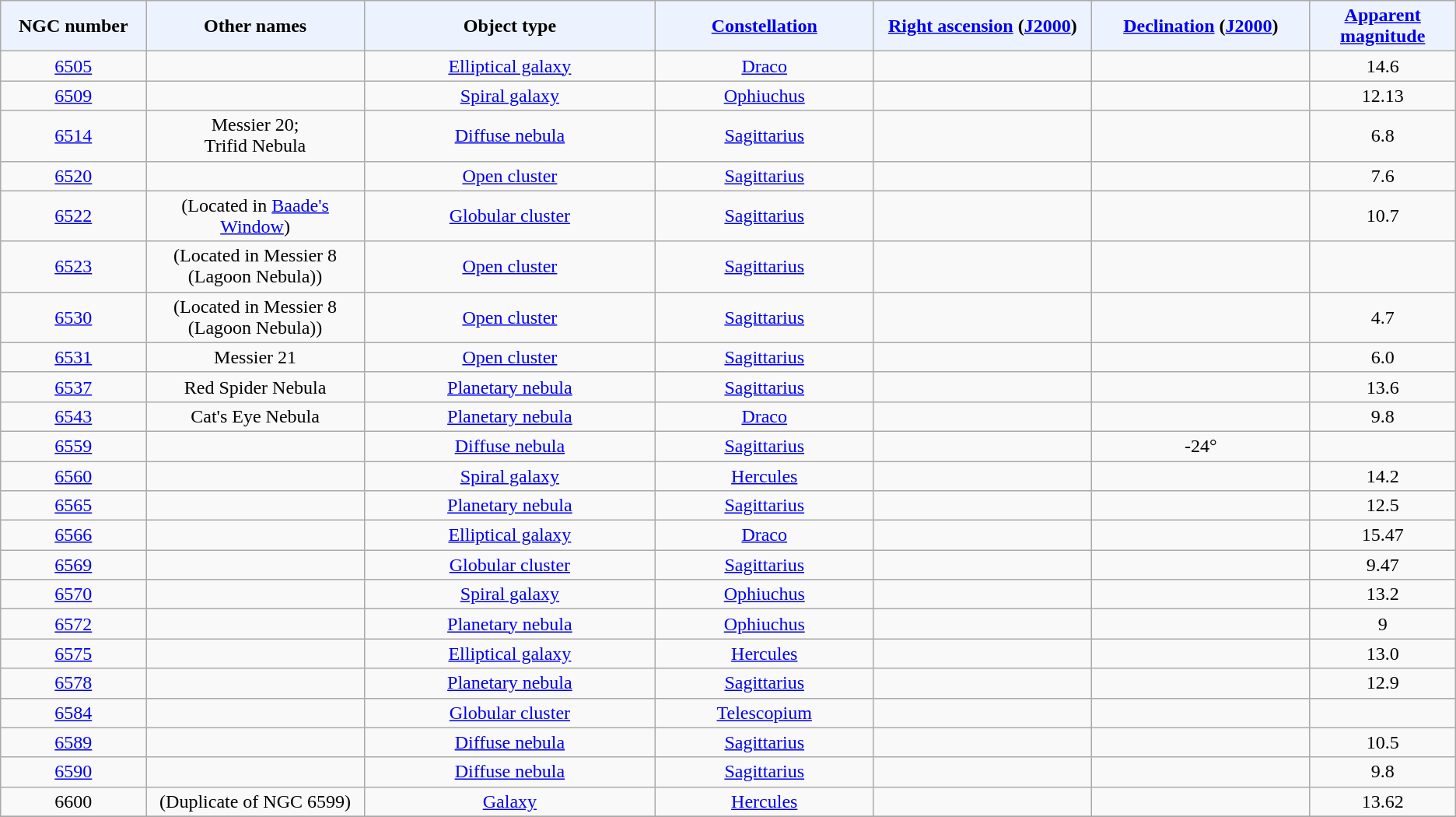<table class="wikitable sortable sticky-header sort-under" style="text-align: center;">
<tr>
<th style="background-color:#edf3fe; width: 10%;">NGC number</th>
<th style="background-color:#edf3fe; width: 15%;">Other names</th>
<th style="background-color:#edf3fe; width: 20%;">Object type</th>
<th style="background-color:#edf3fe; width: 15%;"><a href='#'>Constellation</a></th>
<th style="background-color:#edf3fe; width: 15%;"><a href='#'>Right ascension</a> (<a href='#'>J2000</a>)</th>
<th style="background-color:#edf3fe; width: 15%;"><a href='#'>Declination</a> (<a href='#'>J2000</a>)</th>
<th style="background-color:#edf3fe; width: 10%;"><a href='#'>Apparent magnitude</a></th>
</tr>
<tr>
<td><a href='#'>6505</a></td>
<td></td>
<td><a href='#'>Elliptical galaxy</a></td>
<td><a href='#'>Draco</a></td>
<td></td>
<td></td>
<td>14.6</td>
</tr>
<tr>
<td><a href='#'>6509</a></td>
<td></td>
<td><a href='#'>Spiral galaxy</a></td>
<td><a href='#'>Ophiuchus</a></td>
<td></td>
<td></td>
<td>12.13</td>
</tr>
<tr>
<td><a href='#'>6514</a></td>
<td>Messier 20;<br>Trifid Nebula</td>
<td><a href='#'>Diffuse nebula</a></td>
<td><a href='#'>Sagittarius</a></td>
<td></td>
<td></td>
<td>6.8</td>
</tr>
<tr>
<td><a href='#'>6520</a></td>
<td></td>
<td><a href='#'>Open cluster</a></td>
<td><a href='#'>Sagittarius</a></td>
<td></td>
<td></td>
<td>7.6</td>
</tr>
<tr>
<td><a href='#'>6522</a></td>
<td>(Located in <a href='#'>Baade's Window</a>)</td>
<td><a href='#'>Globular cluster</a></td>
<td><a href='#'>Sagittarius</a></td>
<td></td>
<td></td>
<td>10.7</td>
</tr>
<tr>
<td><a href='#'>6523</a></td>
<td>(Located in Messier 8 (Lagoon Nebula))</td>
<td><a href='#'>Open cluster</a></td>
<td><a href='#'>Sagittarius</a></td>
<td></td>
<td></td>
<td></td>
</tr>
<tr>
<td><a href='#'>6530</a></td>
<td>(Located in Messier 8 (Lagoon Nebula))</td>
<td><a href='#'>Open cluster</a></td>
<td><a href='#'>Sagittarius</a></td>
<td></td>
<td></td>
<td>4.7</td>
</tr>
<tr>
<td><a href='#'>6531</a></td>
<td>Messier 21</td>
<td><a href='#'>Open cluster</a></td>
<td><a href='#'>Sagittarius</a></td>
<td></td>
<td></td>
<td>6.0</td>
</tr>
<tr>
<td><a href='#'>6537</a></td>
<td>Red Spider Nebula</td>
<td><a href='#'>Planetary nebula</a></td>
<td><a href='#'>Sagittarius</a></td>
<td></td>
<td></td>
<td>13.6</td>
</tr>
<tr>
<td><a href='#'>6543</a></td>
<td>Cat's Eye Nebula</td>
<td><a href='#'>Planetary nebula</a></td>
<td><a href='#'>Draco</a></td>
<td></td>
<td></td>
<td>9.8</td>
</tr>
<tr>
<td><a href='#'>6559</a></td>
<td></td>
<td><a href='#'>Diffuse nebula</a></td>
<td><a href='#'>Sagittarius</a></td>
<td></td>
<td>-24°</td>
<td></td>
</tr>
<tr>
<td><a href='#'>6560</a></td>
<td></td>
<td><a href='#'>Spiral galaxy</a></td>
<td><a href='#'>Hercules</a></td>
<td></td>
<td></td>
<td>14.2</td>
</tr>
<tr>
<td><a href='#'>6565</a></td>
<td></td>
<td><a href='#'>Planetary nebula</a></td>
<td><a href='#'>Sagittarius</a></td>
<td></td>
<td></td>
<td>12.5</td>
</tr>
<tr>
<td><a href='#'>6566</a></td>
<td></td>
<td><a href='#'>Elliptical galaxy</a></td>
<td><a href='#'>Draco</a></td>
<td></td>
<td></td>
<td>15.47</td>
</tr>
<tr>
<td><a href='#'>6569</a></td>
<td></td>
<td><a href='#'>Globular cluster</a></td>
<td><a href='#'>Sagittarius</a></td>
<td></td>
<td></td>
<td>9.47</td>
</tr>
<tr>
<td><a href='#'>6570</a></td>
<td></td>
<td><a href='#'>Spiral galaxy</a></td>
<td><a href='#'>Ophiuchus</a></td>
<td></td>
<td></td>
<td>13.2</td>
</tr>
<tr>
<td><a href='#'>6572</a></td>
<td></td>
<td><a href='#'>Planetary nebula</a></td>
<td><a href='#'>Ophiuchus</a></td>
<td></td>
<td></td>
<td>9</td>
</tr>
<tr>
<td><a href='#'>6575</a></td>
<td></td>
<td><a href='#'>Elliptical galaxy</a></td>
<td><a href='#'>Hercules</a></td>
<td></td>
<td></td>
<td>13.0</td>
</tr>
<tr>
<td><a href='#'>6578</a></td>
<td></td>
<td><a href='#'>Planetary nebula</a></td>
<td><a href='#'>Sagittarius</a></td>
<td></td>
<td></td>
<td>12.9</td>
</tr>
<tr>
<td><a href='#'>6584</a></td>
<td></td>
<td><a href='#'>Globular cluster</a></td>
<td><a href='#'>Telescopium</a></td>
<td></td>
<td></td>
<td></td>
</tr>
<tr>
<td><a href='#'>6589</a></td>
<td></td>
<td><a href='#'>Diffuse nebula</a></td>
<td><a href='#'>Sagittarius</a></td>
<td></td>
<td></td>
<td>10.5</td>
</tr>
<tr>
<td><a href='#'>6590</a></td>
<td></td>
<td><a href='#'>Diffuse nebula</a></td>
<td><a href='#'>Sagittarius</a></td>
<td></td>
<td></td>
<td>9.8</td>
</tr>
<tr>
<td>6600</td>
<td>(Duplicate of NGC 6599)</td>
<td><a href='#'>Galaxy</a></td>
<td><a href='#'>Hercules</a></td>
<td></td>
<td></td>
<td>13.62</td>
</tr>
<tr>
</tr>
</table>
